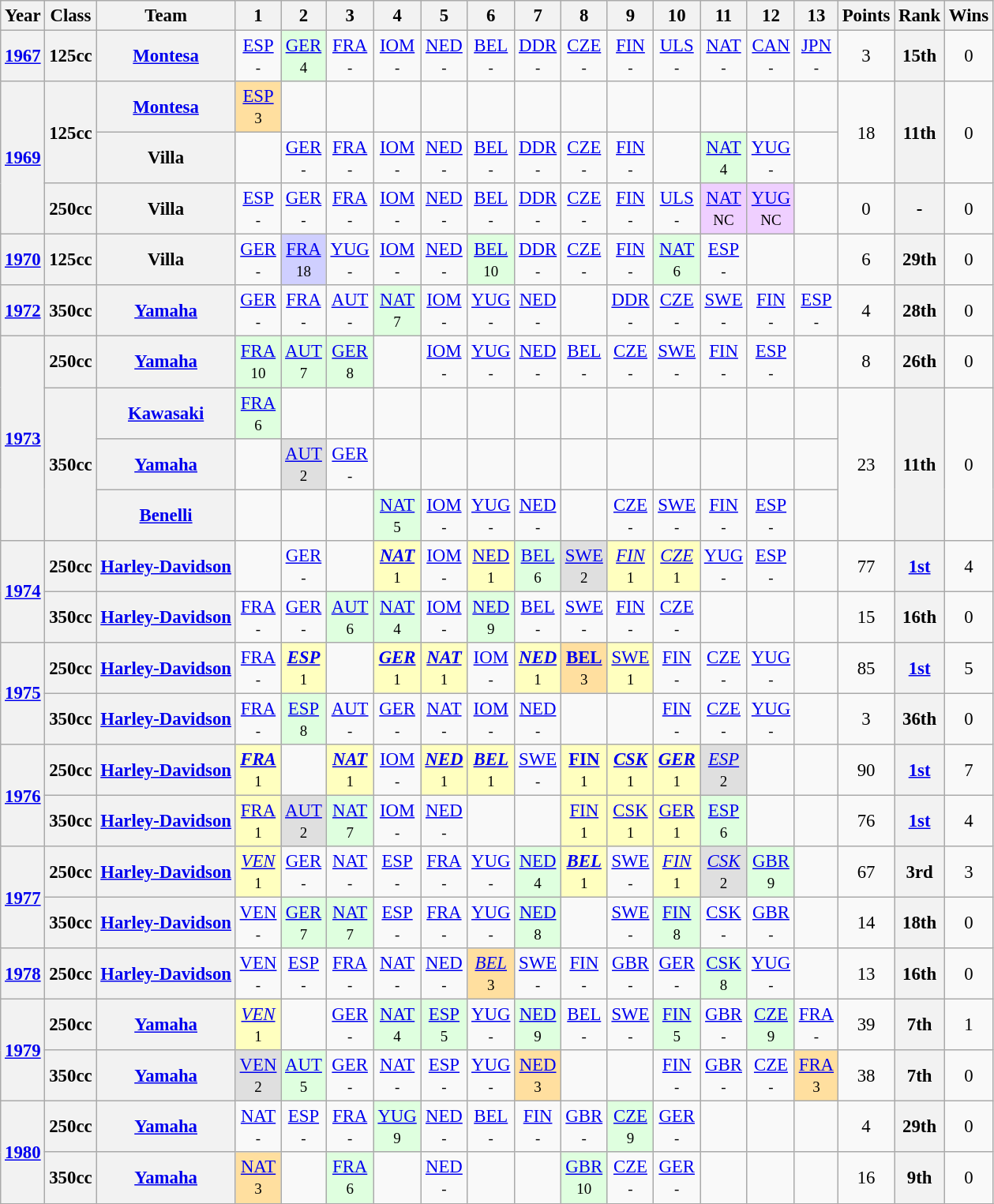<table class="wikitable" style="text-align:center; font-size:95%">
<tr>
<th>Year</th>
<th>Class</th>
<th>Team</th>
<th>1</th>
<th>2</th>
<th>3</th>
<th>4</th>
<th>5</th>
<th>6</th>
<th>7</th>
<th>8</th>
<th>9</th>
<th>10</th>
<th>11</th>
<th>12</th>
<th>13</th>
<th>Points</th>
<th>Rank</th>
<th>Wins</th>
</tr>
<tr>
<th><a href='#'>1967</a></th>
<th>125cc</th>
<th><a href='#'>Montesa</a></th>
<td><a href='#'>ESP</a><br><small>-</small></td>
<td style="background:#DFFFDF;"><a href='#'>GER</a><br><small>4</small></td>
<td><a href='#'>FRA</a><br><small>-</small></td>
<td><a href='#'>IOM</a><br><small>-</small></td>
<td><a href='#'>NED</a><br><small>-</small></td>
<td><a href='#'>BEL</a><br><small>-</small></td>
<td><a href='#'>DDR</a><br><small>-</small></td>
<td><a href='#'>CZE</a><br><small>-</small></td>
<td><a href='#'>FIN</a><br><small>-</small></td>
<td><a href='#'>ULS</a><br><small>-</small></td>
<td><a href='#'>NAT</a><br><small>-</small></td>
<td><a href='#'>CAN</a><br><small>-</small></td>
<td><a href='#'>JPN</a><br><small>-</small></td>
<td>3</td>
<th>15th</th>
<td>0</td>
</tr>
<tr>
<th rowspan=3><a href='#'>1969</a></th>
<th rowspan=2>125cc</th>
<th><a href='#'>Montesa</a></th>
<td style="background:#FFDF9F;"><a href='#'>ESP</a><br><small>3</small></td>
<td></td>
<td></td>
<td></td>
<td></td>
<td></td>
<td></td>
<td></td>
<td></td>
<td></td>
<td></td>
<td></td>
<td></td>
<td rowspan=2>18</td>
<th rowspan=2>11th</th>
<td rowspan=2>0</td>
</tr>
<tr>
<th>Villa</th>
<td></td>
<td><a href='#'>GER</a><br><small>-</small></td>
<td><a href='#'>FRA</a><br><small>-</small></td>
<td><a href='#'>IOM</a><br><small>-</small></td>
<td><a href='#'>NED</a><br><small>-</small></td>
<td><a href='#'>BEL</a><br><small>-</small></td>
<td><a href='#'>DDR</a><br><small>-</small></td>
<td><a href='#'>CZE</a><br><small>-</small></td>
<td><a href='#'>FIN</a><br><small>-</small></td>
<td></td>
<td style="background:#DFFFDF;"><a href='#'>NAT</a><br><small>4</small></td>
<td><a href='#'>YUG</a><br><small>-</small></td>
<td></td>
</tr>
<tr>
<th>250cc</th>
<th>Villa</th>
<td><a href='#'>ESP</a><br><small>-</small></td>
<td><a href='#'>GER</a><br><small>-</small></td>
<td><a href='#'>FRA</a><br><small>-</small></td>
<td><a href='#'>IOM</a><br><small>-</small></td>
<td><a href='#'>NED</a><br><small>-</small></td>
<td><a href='#'>BEL</a><br><small>-</small></td>
<td><a href='#'>DDR</a><br><small>-</small></td>
<td><a href='#'>CZE</a><br><small>-</small></td>
<td><a href='#'>FIN</a><br><small>-</small></td>
<td><a href='#'>ULS</a><br><small>-</small></td>
<td style="background:#EFCFFF;"><a href='#'>NAT</a><br><small>NC</small></td>
<td style="background:#EFCFFF;"><a href='#'>YUG</a><br><small>NC</small></td>
<td></td>
<td>0</td>
<th>-</th>
<td>0</td>
</tr>
<tr>
<th><a href='#'>1970</a></th>
<th>125cc</th>
<th>Villa</th>
<td><a href='#'>GER</a><br><small>-</small></td>
<td style="background:#cfcfff;"><a href='#'>FRA</a><br><small>18</small></td>
<td><a href='#'>YUG</a><br><small>-</small></td>
<td><a href='#'>IOM</a><br><small>-</small></td>
<td><a href='#'>NED</a><br><small>-</small></td>
<td style="background:#DFFFDF;"><a href='#'>BEL</a><br><small>10</small></td>
<td><a href='#'>DDR</a><br><small>-</small></td>
<td><a href='#'>CZE</a><br><small>-</small></td>
<td><a href='#'>FIN</a><br><small>-</small></td>
<td style="background:#DFFFDF;"><a href='#'>NAT</a><br><small>6</small></td>
<td><a href='#'>ESP</a><br><small>-</small></td>
<td></td>
<td></td>
<td>6</td>
<th>29th</th>
<td>0</td>
</tr>
<tr>
<th><a href='#'>1972</a></th>
<th>350cc</th>
<th><a href='#'>Yamaha</a></th>
<td><a href='#'>GER</a><br><small>-</small></td>
<td><a href='#'>FRA</a><br><small>-</small></td>
<td><a href='#'>AUT</a><br><small>-</small></td>
<td style="background:#DFFFDF;"><a href='#'>NAT</a><br><small>7</small></td>
<td><a href='#'>IOM</a><br><small>-</small></td>
<td><a href='#'>YUG</a><br><small>-</small></td>
<td><a href='#'>NED</a><br><small>-</small></td>
<td></td>
<td><a href='#'>DDR</a><br><small>-</small></td>
<td><a href='#'>CZE</a><br><small>-</small></td>
<td><a href='#'>SWE</a><br><small>-</small></td>
<td><a href='#'>FIN</a><br><small>-</small></td>
<td><a href='#'>ESP</a><br><small>-</small></td>
<td>4</td>
<th>28th</th>
<td>0</td>
</tr>
<tr>
<th rowspan=4><a href='#'>1973</a></th>
<th>250cc</th>
<th><a href='#'>Yamaha</a></th>
<td style="background:#DFFFDF;"><a href='#'>FRA</a><br><small>10</small></td>
<td style="background:#DFFFDF;"><a href='#'>AUT</a><br><small>7</small></td>
<td style="background:#DFFFDF;"><a href='#'>GER</a><br><small>8</small></td>
<td></td>
<td><a href='#'>IOM</a><br><small>-</small></td>
<td><a href='#'>YUG</a><br><small>-</small></td>
<td><a href='#'>NED</a><br><small>-</small></td>
<td><a href='#'>BEL</a><br><small>-</small></td>
<td><a href='#'>CZE</a><br><small>-</small></td>
<td><a href='#'>SWE</a><br><small>-</small></td>
<td><a href='#'>FIN</a><br><small>-</small></td>
<td><a href='#'>ESP</a><br><small>-</small></td>
<td></td>
<td>8</td>
<th>26th</th>
<td>0</td>
</tr>
<tr>
<th rowspan=3>350cc</th>
<th><a href='#'>Kawasaki</a></th>
<td style="background:#DFFFDF;"><a href='#'>FRA</a><br><small>6</small></td>
<td></td>
<td></td>
<td></td>
<td></td>
<td></td>
<td></td>
<td></td>
<td></td>
<td></td>
<td></td>
<td></td>
<td></td>
<td rowspan=3>23</td>
<th rowspan=3>11th</th>
<td rowspan=3>0</td>
</tr>
<tr>
<th><a href='#'>Yamaha</a></th>
<td></td>
<td style="background:#DFDFDF;"><a href='#'>AUT</a><br><small>2</small></td>
<td><a href='#'>GER</a><br><small>-</small></td>
<td></td>
<td></td>
<td></td>
<td></td>
<td></td>
<td></td>
<td></td>
<td></td>
<td></td>
<td></td>
</tr>
<tr>
<th><a href='#'>Benelli</a></th>
<td></td>
<td></td>
<td></td>
<td style="background:#DFFFDF;"><a href='#'>NAT</a><br><small>5</small></td>
<td><a href='#'>IOM</a><br><small>-</small></td>
<td><a href='#'>YUG</a><br><small>-</small></td>
<td><a href='#'>NED</a><br><small>-</small></td>
<td></td>
<td><a href='#'>CZE</a><br><small>-</small></td>
<td><a href='#'>SWE</a><br><small>-</small></td>
<td><a href='#'>FIN</a><br><small>-</small></td>
<td><a href='#'>ESP</a><br><small>-</small></td>
<td></td>
</tr>
<tr>
<th rowspan=2><a href='#'>1974</a></th>
<th>250cc</th>
<th><a href='#'>Harley-Davidson</a></th>
<td></td>
<td><a href='#'>GER</a><br><small>-</small></td>
<td></td>
<td style="background:#FFFFBF;"><strong><em><a href='#'>NAT</a></em></strong><br><small>1</small></td>
<td><a href='#'>IOM</a><br><small>-</small></td>
<td style="background:#FFFFBF;"><a href='#'>NED</a><br><small>1</small></td>
<td style="background:#DFFFDF;"><a href='#'>BEL</a><br><small>6</small></td>
<td style="background:#DFDFDF;"><a href='#'>SWE</a><br><small>2</small></td>
<td style="background:#FFFFBF;"><em><a href='#'>FIN</a></em><br><small>1</small></td>
<td style="background:#FFFFBF;"><em><a href='#'>CZE</a></em><br><small>1</small></td>
<td><a href='#'>YUG</a><br><small>-</small></td>
<td><a href='#'>ESP</a><br><small>-</small></td>
<td></td>
<td>77</td>
<th><a href='#'>1st</a></th>
<td>4</td>
</tr>
<tr>
<th>350cc</th>
<th><a href='#'>Harley-Davidson</a></th>
<td><a href='#'>FRA</a><br><small>-</small></td>
<td><a href='#'>GER</a><br><small>-</small></td>
<td style="background:#DFFFDF;"><a href='#'>AUT</a><br><small>6</small></td>
<td style="background:#DFFFDF;"><a href='#'>NAT</a><br><small>4</small></td>
<td><a href='#'>IOM</a><br><small>-</small></td>
<td style="background:#DFFFDF;"><a href='#'>NED</a><br><small>9</small></td>
<td><a href='#'>BEL</a><br><small>-</small></td>
<td><a href='#'>SWE</a><br><small>-</small></td>
<td><a href='#'>FIN</a><br><small>-</small></td>
<td><a href='#'>CZE</a><br><small>-</small></td>
<td></td>
<td></td>
<td></td>
<td>15</td>
<th>16th</th>
<td>0</td>
</tr>
<tr>
<th rowspan=2><a href='#'>1975</a></th>
<th>250cc</th>
<th><a href='#'>Harley-Davidson</a></th>
<td><a href='#'>FRA</a><br><small>-</small></td>
<td style="background:#FFFFBF;"><strong><em><a href='#'>ESP</a></em></strong><br><small>1</small></td>
<td></td>
<td style="background:#FFFFBF;"><strong><em><a href='#'>GER</a></em></strong><br><small>1</small></td>
<td style="background:#FFFFBF;"><strong><em><a href='#'>NAT</a></em></strong><br><small>1</small></td>
<td><a href='#'>IOM</a><br><small>-</small></td>
<td style="background:#FFFFBF;"><strong><em><a href='#'>NED</a></em></strong><br><small>1</small></td>
<td style="background:#FFDF9F;"><strong><a href='#'>BEL</a></strong><br><small>3</small></td>
<td style="background:#FFFFBF;"><a href='#'>SWE</a><br><small>1</small></td>
<td><a href='#'>FIN</a><br><small>-</small></td>
<td><a href='#'>CZE</a><br><small>-</small></td>
<td><a href='#'>YUG</a><br><small>-</small></td>
<td></td>
<td>85</td>
<th><a href='#'>1st</a></th>
<td>5</td>
</tr>
<tr>
<th>350cc</th>
<th><a href='#'>Harley-Davidson</a></th>
<td><a href='#'>FRA</a><br><small>-</small></td>
<td style="background:#DFFFDF;"><a href='#'>ESP</a><br><small>8</small></td>
<td><a href='#'>AUT</a><br><small>-</small></td>
<td><a href='#'>GER</a><br><small>-</small></td>
<td><a href='#'>NAT</a><br><small>-</small></td>
<td><a href='#'>IOM</a><br><small>-</small></td>
<td><a href='#'>NED</a><br><small>-</small></td>
<td></td>
<td></td>
<td><a href='#'>FIN</a><br><small>-</small></td>
<td><a href='#'>CZE</a><br><small>-</small></td>
<td><a href='#'>YUG</a><br><small>-</small></td>
<td></td>
<td>3</td>
<th>36th</th>
<td>0</td>
</tr>
<tr>
<th rowspan=2><a href='#'>1976</a></th>
<th>250cc</th>
<th><a href='#'>Harley-Davidson</a></th>
<td style="background:#FFFFBF;"><strong><em><a href='#'>FRA</a></em></strong><br><small>1</small></td>
<td></td>
<td style="background:#FFFFBF;"><strong><em><a href='#'>NAT</a></em></strong><br><small>1</small></td>
<td><a href='#'>IOM</a><br><small>-</small></td>
<td style="background:#FFFFBF;"><strong><em><a href='#'>NED</a></em></strong><br><small>1</small></td>
<td style="background:#FFFFBF;"><strong><em><a href='#'>BEL</a></em></strong><br><small>1</small></td>
<td><a href='#'>SWE</a><br><small>-</small></td>
<td style="background:#FFFFBF;"><strong><a href='#'>FIN</a></strong><br><small>1</small></td>
<td style="background:#FFFFBF;"><strong><em><a href='#'>CSK</a></em></strong><br><small>1</small></td>
<td style="background:#FFFFBF;"><strong><em><a href='#'>GER</a></em></strong><br><small>1</small></td>
<td style="background:#DFDFDF;"><em><a href='#'>ESP</a></em><br><small>2</small></td>
<td></td>
<td></td>
<td>90</td>
<th><a href='#'>1st</a></th>
<td>7</td>
</tr>
<tr>
<th>350cc</th>
<th><a href='#'>Harley-Davidson</a></th>
<td style="background:#FFFFBF;"><a href='#'>FRA</a><br><small>1</small></td>
<td style="background:#DFDFDF;"><a href='#'>AUT</a><br><small>2</small></td>
<td style="background:#DFFFDF;"><a href='#'>NAT</a><br><small>7</small></td>
<td><a href='#'>IOM</a><br><small>-</small></td>
<td><a href='#'>NED</a><br><small>-</small></td>
<td></td>
<td></td>
<td style="background:#FFFFBF;"><a href='#'>FIN</a><br><small>1</small></td>
<td style="background:#FFFFBF;"><a href='#'>CSK</a><br><small>1</small></td>
<td style="background:#FFFFBF;"><a href='#'>GER</a><br><small>1</small></td>
<td style="background:#DFFFDF;"><a href='#'>ESP</a><br><small>6</small></td>
<td></td>
<td></td>
<td>76</td>
<th><a href='#'>1st</a></th>
<td>4</td>
</tr>
<tr>
<th rowspan=2><a href='#'>1977</a></th>
<th>250cc</th>
<th><a href='#'>Harley-Davidson</a></th>
<td style="background:#FFFFBF;"><em><a href='#'>VEN</a></em><br><small>1</small></td>
<td><a href='#'>GER</a><br><small>-</small></td>
<td><a href='#'>NAT</a><br><small>-</small></td>
<td><a href='#'>ESP</a><br><small>-</small></td>
<td><a href='#'>FRA</a><br><small>-</small></td>
<td><a href='#'>YUG</a><br><small>-</small></td>
<td style="background:#DFFFDF;"><a href='#'>NED</a><br><small>4</small></td>
<td style="background:#FFFFBF;"><strong><em><a href='#'>BEL</a></em></strong><br><small>1</small></td>
<td><a href='#'>SWE</a><br><small>-</small></td>
<td style="background:#FFFFBF;"><em><a href='#'>FIN</a></em><br><small>1</small></td>
<td style="background:#DFDFDF;"><em><a href='#'>CSK</a></em><br><small>2</small></td>
<td style="background:#DFFFDF;"><a href='#'>GBR</a><br><small>9</small></td>
<td></td>
<td>67</td>
<th>3rd</th>
<td>3</td>
</tr>
<tr>
<th>350cc</th>
<th><a href='#'>Harley-Davidson</a></th>
<td><a href='#'>VEN</a><br><small>-</small></td>
<td style="background:#DFFFDF;"><a href='#'>GER</a><br><small>7</small></td>
<td style="background:#DFFFDF;"><a href='#'>NAT</a><br><small>7</small></td>
<td><a href='#'>ESP</a><br><small>-</small></td>
<td><a href='#'>FRA</a><br><small>-</small></td>
<td><a href='#'>YUG</a><br><small>-</small></td>
<td style="background:#DFFFDF;"><a href='#'>NED</a><br><small>8</small></td>
<td></td>
<td><a href='#'>SWE</a><br><small>-</small></td>
<td style="background:#DFFFDF;"><a href='#'>FIN</a><br><small>8</small></td>
<td><a href='#'>CSK</a><br><small>-</small></td>
<td><a href='#'>GBR</a><br><small>-</small></td>
<td></td>
<td>14</td>
<th>18th</th>
<td>0</td>
</tr>
<tr>
<th><a href='#'>1978</a></th>
<th>250cc</th>
<th><a href='#'>Harley-Davidson</a></th>
<td><a href='#'>VEN</a><br><small>-</small></td>
<td><a href='#'>ESP</a><br><small>-</small></td>
<td><a href='#'>FRA</a><br><small>-</small></td>
<td><a href='#'>NAT</a><br><small>-</small></td>
<td><a href='#'>NED</a><br><small>-</small></td>
<td style="background:#FFDF9F;"><em><a href='#'>BEL</a></em><br><small>3</small></td>
<td><a href='#'>SWE</a><br><small>-</small></td>
<td><a href='#'>FIN</a><br><small>-</small></td>
<td><a href='#'>GBR</a><br><small>-</small></td>
<td><a href='#'>GER</a><br><small>-</small></td>
<td style="background:#DFFFDF;"><a href='#'>CSK</a><br><small>8</small></td>
<td><a href='#'>YUG</a><br><small>-</small></td>
<td></td>
<td>13</td>
<th>16th</th>
<td>0</td>
</tr>
<tr>
<th rowspan=2><a href='#'>1979</a></th>
<th>250cc</th>
<th><a href='#'>Yamaha</a></th>
<td style="background:#FFFFBF;"><em><a href='#'>VEN</a></em><br><small>1</small></td>
<td></td>
<td><a href='#'>GER</a><br><small>-</small></td>
<td style="background:#DFFFDF;"><a href='#'>NAT</a><br><small>4</small></td>
<td style="background:#DFFFDF;"><a href='#'>ESP</a><br><small>5</small></td>
<td><a href='#'>YUG</a><br><small>-</small></td>
<td style="background:#DFFFDF;"><a href='#'>NED</a><br><small>9</small></td>
<td><a href='#'>BEL</a><br><small>-</small></td>
<td><a href='#'>SWE</a><br><small>-</small></td>
<td style="background:#DFFFDF;"><a href='#'>FIN</a><br><small>5</small></td>
<td><a href='#'>GBR</a><br><small>-</small></td>
<td style="background:#DFFFDF;"><a href='#'>CZE</a><br><small>9</small></td>
<td><a href='#'>FRA</a><br><small>-</small></td>
<td>39</td>
<th>7th</th>
<td>1</td>
</tr>
<tr>
<th>350cc</th>
<th><a href='#'>Yamaha</a></th>
<td style="background:#DFDFDF;"><a href='#'>VEN</a><br><small>2</small></td>
<td style="background:#DFFFDF;"><a href='#'>AUT</a><br><small>5</small></td>
<td><a href='#'>GER</a><br><small>-</small></td>
<td><a href='#'>NAT</a><br><small>-</small></td>
<td><a href='#'>ESP</a><br><small>-</small></td>
<td><a href='#'>YUG</a><br><small>-</small></td>
<td style="background:#FFDF9F;"><a href='#'>NED</a><br><small>3</small></td>
<td></td>
<td></td>
<td><a href='#'>FIN</a><br><small>-</small></td>
<td><a href='#'>GBR</a><br><small>-</small></td>
<td><a href='#'>CZE</a><br><small>-</small></td>
<td style="background:#FFDF9F;"><a href='#'>FRA</a><br><small>3</small></td>
<td>38</td>
<th>7th</th>
<td>0</td>
</tr>
<tr>
<th rowspan=2><a href='#'>1980</a></th>
<th>250cc</th>
<th><a href='#'>Yamaha</a></th>
<td><a href='#'>NAT</a><br><small>-</small></td>
<td><a href='#'>ESP</a><br><small>-</small></td>
<td><a href='#'>FRA</a><br><small>-</small></td>
<td style="background:#DFFFDF;"><a href='#'>YUG</a><br><small>9</small></td>
<td><a href='#'>NED</a><br><small>-</small></td>
<td><a href='#'>BEL</a><br><small>-</small></td>
<td><a href='#'>FIN</a><br><small>-</small></td>
<td><a href='#'>GBR</a><br><small>-</small></td>
<td style="background:#DFFFDF;"><a href='#'>CZE</a><br><small>9</small></td>
<td><a href='#'>GER</a><br><small>-</small></td>
<td></td>
<td></td>
<td></td>
<td>4</td>
<th>29th</th>
<td>0</td>
</tr>
<tr>
<th>350cc</th>
<th><a href='#'>Yamaha</a></th>
<td style="background:#FFDF9F;"><a href='#'>NAT</a><br><small>3</small></td>
<td></td>
<td style="background:#DFFFDF;"><a href='#'>FRA</a><br><small>6</small></td>
<td></td>
<td><a href='#'>NED</a><br><small>-</small></td>
<td></td>
<td></td>
<td style="background:#DFFFDF;"><a href='#'>GBR</a><br><small>10</small></td>
<td><a href='#'>CZE</a><br><small>-</small></td>
<td><a href='#'>GER</a><br><small>-</small></td>
<td></td>
<td></td>
<td></td>
<td>16</td>
<th>9th</th>
<td>0</td>
</tr>
<tr>
</tr>
</table>
